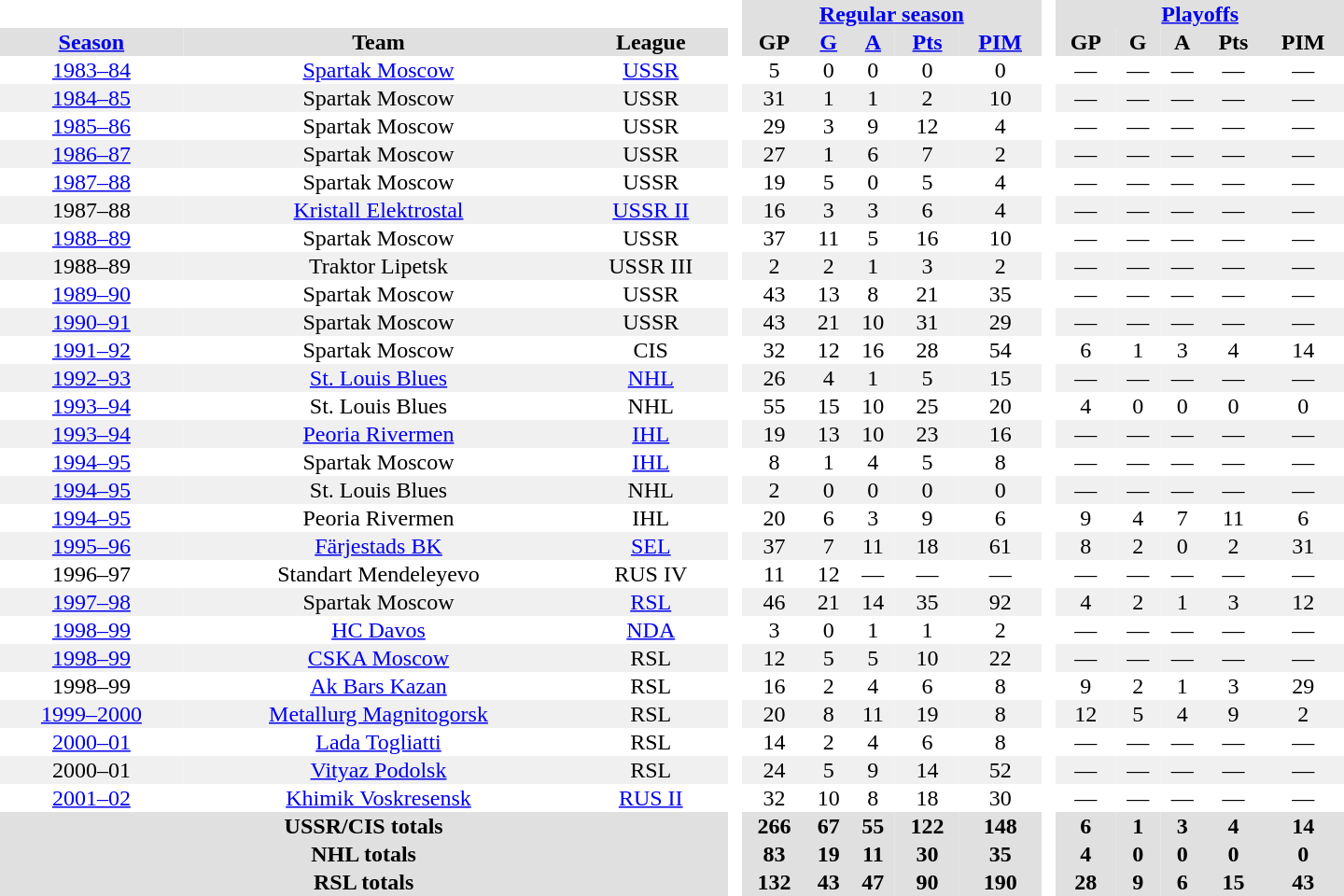<table border="0" cellpadding="1" cellspacing="0" style="text-align:center; width:60em;">
<tr style="background:#e0e0e0;">
<th colspan="3"  bgcolor="#ffffff"> </th>
<th rowspan="99" bgcolor="#ffffff"> </th>
<th colspan="5"><a href='#'>Regular season</a></th>
<th rowspan="99" bgcolor="#ffffff"> </th>
<th colspan="5"><a href='#'>Playoffs</a></th>
</tr>
<tr style="background:#e0e0e0;">
<th><a href='#'>Season</a></th>
<th>Team</th>
<th>League</th>
<th>GP</th>
<th><a href='#'>G</a></th>
<th><a href='#'>A</a></th>
<th><a href='#'>Pts</a></th>
<th><a href='#'>PIM</a></th>
<th>GP</th>
<th>G</th>
<th>A</th>
<th>Pts</th>
<th>PIM</th>
</tr>
<tr>
<td><a href='#'>1983–84</a></td>
<td><a href='#'>Spartak Moscow</a></td>
<td><a href='#'>USSR</a></td>
<td>5</td>
<td>0</td>
<td>0</td>
<td>0</td>
<td>0</td>
<td>—</td>
<td>—</td>
<td>—</td>
<td>—</td>
<td>—</td>
</tr>
<tr bgcolor="#f0f0f0">
<td><a href='#'>1984–85</a></td>
<td>Spartak Moscow</td>
<td>USSR</td>
<td>31</td>
<td>1</td>
<td>1</td>
<td>2</td>
<td>10</td>
<td>—</td>
<td>—</td>
<td>—</td>
<td>—</td>
<td>—</td>
</tr>
<tr>
<td><a href='#'>1985–86</a></td>
<td>Spartak Moscow</td>
<td>USSR</td>
<td>29</td>
<td>3</td>
<td>9</td>
<td>12</td>
<td>4</td>
<td>—</td>
<td>—</td>
<td>—</td>
<td>—</td>
<td>—</td>
</tr>
<tr bgcolor="#f0f0f0">
<td><a href='#'>1986–87</a></td>
<td>Spartak Moscow</td>
<td>USSR</td>
<td>27</td>
<td>1</td>
<td>6</td>
<td>7</td>
<td>2</td>
<td>—</td>
<td>—</td>
<td>—</td>
<td>—</td>
<td>—</td>
</tr>
<tr>
<td><a href='#'>1987–88</a></td>
<td>Spartak Moscow</td>
<td>USSR</td>
<td>19</td>
<td>5</td>
<td>0</td>
<td>5</td>
<td>4</td>
<td>—</td>
<td>—</td>
<td>—</td>
<td>—</td>
<td>—</td>
</tr>
<tr bgcolor="#f0f0f0">
<td>1987–88</td>
<td><a href='#'>Kristall Elektrostal</a></td>
<td><a href='#'>USSR II</a></td>
<td>16</td>
<td>3</td>
<td>3</td>
<td>6</td>
<td>4</td>
<td>—</td>
<td>—</td>
<td>—</td>
<td>—</td>
<td>—</td>
</tr>
<tr>
<td><a href='#'>1988–89</a></td>
<td>Spartak Moscow</td>
<td>USSR</td>
<td>37</td>
<td>11</td>
<td>5</td>
<td>16</td>
<td>10</td>
<td>—</td>
<td>—</td>
<td>—</td>
<td>—</td>
<td>—</td>
</tr>
<tr bgcolor="#f0f0f0">
<td>1988–89</td>
<td>Traktor Lipetsk</td>
<td>USSR III</td>
<td>2</td>
<td>2</td>
<td>1</td>
<td>3</td>
<td>2</td>
<td>—</td>
<td>—</td>
<td>—</td>
<td>—</td>
<td>—</td>
</tr>
<tr>
<td><a href='#'>1989–90</a></td>
<td>Spartak Moscow</td>
<td>USSR</td>
<td>43</td>
<td>13</td>
<td>8</td>
<td>21</td>
<td>35</td>
<td>—</td>
<td>—</td>
<td>—</td>
<td>—</td>
<td>—</td>
</tr>
<tr bgcolor="#f0f0f0">
<td><a href='#'>1990–91</a></td>
<td>Spartak Moscow</td>
<td>USSR</td>
<td>43</td>
<td>21</td>
<td>10</td>
<td>31</td>
<td>29</td>
<td>—</td>
<td>—</td>
<td>—</td>
<td>—</td>
<td>—</td>
</tr>
<tr>
<td><a href='#'>1991–92</a></td>
<td>Spartak Moscow</td>
<td>CIS</td>
<td>32</td>
<td>12</td>
<td>16</td>
<td>28</td>
<td>54</td>
<td>6</td>
<td>1</td>
<td>3</td>
<td>4</td>
<td>14</td>
</tr>
<tr bgcolor="#f0f0f0">
<td><a href='#'>1992–93</a></td>
<td><a href='#'>St. Louis Blues</a></td>
<td><a href='#'>NHL</a></td>
<td>26</td>
<td>4</td>
<td>1</td>
<td>5</td>
<td>15</td>
<td>—</td>
<td>—</td>
<td>—</td>
<td>—</td>
<td>—</td>
</tr>
<tr>
<td><a href='#'>1993–94</a></td>
<td>St. Louis Blues</td>
<td>NHL</td>
<td>55</td>
<td>15</td>
<td>10</td>
<td>25</td>
<td>20</td>
<td>4</td>
<td>0</td>
<td>0</td>
<td>0</td>
<td>0</td>
</tr>
<tr bgcolor="#f0f0f0">
<td><a href='#'>1993–94</a></td>
<td><a href='#'>Peoria Rivermen</a></td>
<td><a href='#'>IHL</a></td>
<td>19</td>
<td>13</td>
<td>10</td>
<td>23</td>
<td>16</td>
<td>—</td>
<td>—</td>
<td>—</td>
<td>—</td>
<td>—</td>
</tr>
<tr>
<td><a href='#'>1994–95</a></td>
<td>Spartak Moscow</td>
<td><a href='#'>IHL</a></td>
<td>8</td>
<td>1</td>
<td>4</td>
<td>5</td>
<td>8</td>
<td>—</td>
<td>—</td>
<td>—</td>
<td>—</td>
<td>—</td>
</tr>
<tr bgcolor="#f0f0f0">
<td><a href='#'>1994–95</a></td>
<td>St. Louis Blues</td>
<td>NHL</td>
<td>2</td>
<td>0</td>
<td>0</td>
<td>0</td>
<td>0</td>
<td>—</td>
<td>—</td>
<td>—</td>
<td>—</td>
<td>—</td>
</tr>
<tr>
<td><a href='#'>1994–95</a></td>
<td>Peoria Rivermen</td>
<td>IHL</td>
<td>20</td>
<td>6</td>
<td>3</td>
<td>9</td>
<td>6</td>
<td>9</td>
<td>4</td>
<td>7</td>
<td>11</td>
<td>6</td>
</tr>
<tr bgcolor="#f0f0f0">
<td><a href='#'>1995–96</a></td>
<td><a href='#'>Färjestads BK</a></td>
<td><a href='#'>SEL</a></td>
<td>37</td>
<td>7</td>
<td>11</td>
<td>18</td>
<td>61</td>
<td>8</td>
<td>2</td>
<td>0</td>
<td>2</td>
<td>31</td>
</tr>
<tr>
<td>1996–97</td>
<td>Standart Mendeleyevo</td>
<td>RUS IV</td>
<td>11</td>
<td>12</td>
<td>—</td>
<td>—</td>
<td>—</td>
<td>—</td>
<td>—</td>
<td>—</td>
<td>—</td>
<td>—</td>
</tr>
<tr bgcolor="#f0f0f0">
<td><a href='#'>1997–98</a></td>
<td>Spartak Moscow</td>
<td><a href='#'>RSL</a></td>
<td>46</td>
<td>21</td>
<td>14</td>
<td>35</td>
<td>92</td>
<td>4</td>
<td>2</td>
<td>1</td>
<td>3</td>
<td>12</td>
</tr>
<tr>
<td><a href='#'>1998–99</a></td>
<td><a href='#'>HC Davos</a></td>
<td><a href='#'>NDA</a></td>
<td>3</td>
<td>0</td>
<td>1</td>
<td>1</td>
<td>2</td>
<td>—</td>
<td>—</td>
<td>—</td>
<td>—</td>
<td>—</td>
</tr>
<tr bgcolor="#f0f0f0">
<td><a href='#'>1998–99</a></td>
<td><a href='#'>CSKA Moscow</a></td>
<td>RSL</td>
<td>12</td>
<td>5</td>
<td>5</td>
<td>10</td>
<td>22</td>
<td>—</td>
<td>—</td>
<td>—</td>
<td>—</td>
<td>—</td>
</tr>
<tr>
<td>1998–99</td>
<td><a href='#'>Ak Bars Kazan</a></td>
<td>RSL</td>
<td>16</td>
<td>2</td>
<td>4</td>
<td>6</td>
<td>8</td>
<td>9</td>
<td>2</td>
<td>1</td>
<td>3</td>
<td>29</td>
</tr>
<tr bgcolor="#f0f0f0">
<td><a href='#'>1999–2000</a></td>
<td><a href='#'>Metallurg Magnitogorsk</a></td>
<td>RSL</td>
<td>20</td>
<td>8</td>
<td>11</td>
<td>19</td>
<td>8</td>
<td>12</td>
<td>5</td>
<td>4</td>
<td>9</td>
<td>2</td>
</tr>
<tr>
<td><a href='#'>2000–01</a></td>
<td><a href='#'>Lada Togliatti</a></td>
<td>RSL</td>
<td>14</td>
<td>2</td>
<td>4</td>
<td>6</td>
<td>8</td>
<td>—</td>
<td>—</td>
<td>—</td>
<td>—</td>
<td>—</td>
</tr>
<tr bgcolor="#f0f0f0">
<td>2000–01</td>
<td><a href='#'>Vityaz Podolsk</a></td>
<td>RSL</td>
<td>24</td>
<td>5</td>
<td>9</td>
<td>14</td>
<td>52</td>
<td>—</td>
<td>—</td>
<td>—</td>
<td>—</td>
<td>—</td>
</tr>
<tr>
<td><a href='#'>2001–02</a></td>
<td><a href='#'>Khimik Voskresensk</a></td>
<td><a href='#'>RUS II</a></td>
<td>32</td>
<td>10</td>
<td>8</td>
<td>18</td>
<td>30</td>
<td>—</td>
<td>—</td>
<td>—</td>
<td>—</td>
<td>—</td>
</tr>
<tr bgcolor="#e0e0e0">
<th colspan="3">USSR/CIS totals</th>
<th>266</th>
<th>67</th>
<th>55</th>
<th>122</th>
<th>148</th>
<th>6</th>
<th>1</th>
<th>3</th>
<th>4</th>
<th>14</th>
</tr>
<tr bgcolor="#e0e0e0">
<th colspan="3">NHL totals</th>
<th>83</th>
<th>19</th>
<th>11</th>
<th>30</th>
<th>35</th>
<th>4</th>
<th>0</th>
<th>0</th>
<th>0</th>
<th>0</th>
</tr>
<tr bgcolor="#e0e0e0">
<th colspan="3">RSL totals</th>
<th>132</th>
<th>43</th>
<th>47</th>
<th>90</th>
<th>190</th>
<th>28</th>
<th>9</th>
<th>6</th>
<th>15</th>
<th>43</th>
</tr>
</table>
